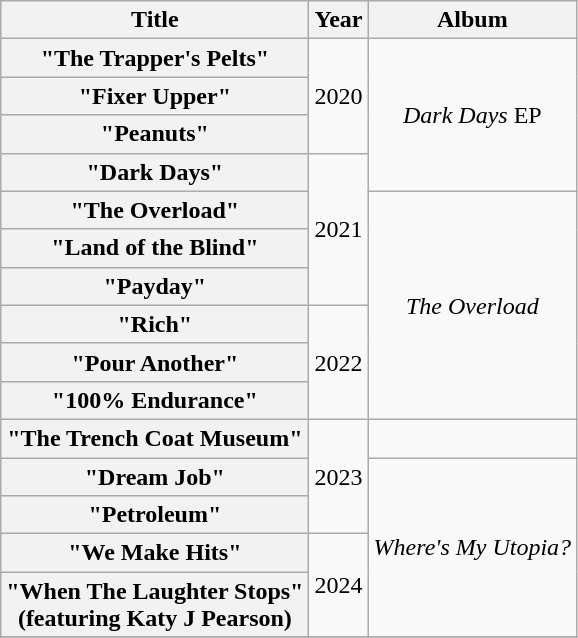<table class="wikitable plainrowheaders" style="text-align:center;">
<tr>
<th scope="col">Title</th>
<th scope="col">Year</th>
<th scope="col">Album</th>
</tr>
<tr>
<th scope="row">"The Trapper's Pelts"</th>
<td rowspan="3">2020</td>
<td rowspan="4"><em>Dark Days</em> EP</td>
</tr>
<tr>
<th scope="row">"Fixer Upper"</th>
</tr>
<tr>
<th scope="row">"Peanuts"</th>
</tr>
<tr>
<th scope="row">"Dark Days"</th>
<td rowspan="4">2021</td>
</tr>
<tr>
<th scope="row">"The Overload"</th>
<td rowspan="6"><em>The Overload</em></td>
</tr>
<tr>
<th scope="row">"Land of the Blind"</th>
</tr>
<tr>
<th scope="row">"Payday"</th>
</tr>
<tr>
<th scope="row">"Rich"</th>
<td rowspan="3">2022</td>
</tr>
<tr>
<th scope="row">"Pour Another"</th>
</tr>
<tr>
<th scope="row">"100% Endurance"</th>
</tr>
<tr>
<th scope="row">"The Trench Coat Museum"</th>
<td rowspan="3">2023</td>
<td></td>
</tr>
<tr>
<th scope="row">"Dream Job"</th>
<td rowspan="4"><em>Where's My Utopia?</em></td>
</tr>
<tr>
<th scope="row">"Petroleum"</th>
</tr>
<tr>
<th scope="row">"We Make Hits"</th>
<td rowspan="2">2024</td>
</tr>
<tr>
<th scope="row">"When The Laughter Stops"<br><span>(featuring Katy J Pearson)</span></th>
</tr>
<tr>
</tr>
</table>
